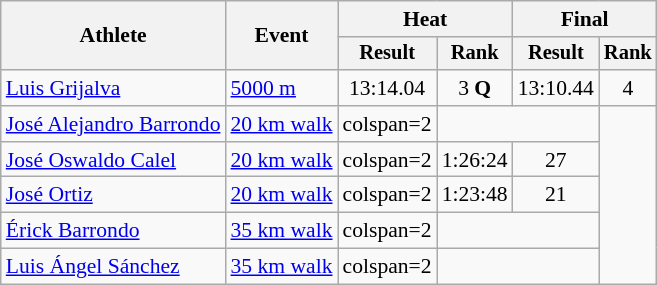<table class=wikitable style=font-size:90%>
<tr>
<th rowspan=2>Athlete</th>
<th rowspan=2>Event</th>
<th colspan=2>Heat</th>
<th colspan=2>Final</th>
</tr>
<tr style=font-size:95%>
<th>Result</th>
<th>Rank</th>
<th>Result</th>
<th>Rank</th>
</tr>
<tr align=center>
<td align=left><a href='#'>Luis Grijalva</a></td>
<td align=left><a href='#'>5000 m</a></td>
<td>13:14.04</td>
<td>3 <strong>Q</strong></td>
<td>13:10.44</td>
<td>4</td>
</tr>
<tr align=center>
<td align=left><a href='#'>José Alejandro Barrondo</a></td>
<td align=left><a href='#'>20 km walk</a></td>
<td>colspan=2</td>
<td colspan=2></td>
</tr>
<tr align=center>
<td align=left><a href='#'>José Oswaldo Calel</a></td>
<td align=left><a href='#'>20 km walk</a></td>
<td>colspan=2</td>
<td>1:26:24</td>
<td>27</td>
</tr>
<tr align=center>
<td align=left><a href='#'>José Ortiz</a></td>
<td align=left><a href='#'>20 km walk</a></td>
<td>colspan=2</td>
<td>1:23:48</td>
<td>21</td>
</tr>
<tr align=center>
<td align=left><a href='#'>Érick Barrondo</a></td>
<td align=left><a href='#'>35 km walk</a></td>
<td>colspan=2</td>
<td colspan=2></td>
</tr>
<tr align=center>
<td align=left><a href='#'>Luis Ángel Sánchez</a></td>
<td align=left><a href='#'>35 km walk</a></td>
<td>colspan=2</td>
<td colspan=2></td>
</tr>
</table>
